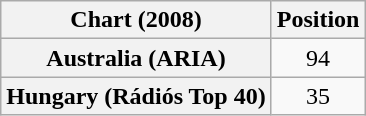<table class="wikitable sortable plainrowheaders" style="text-align:center">
<tr>
<th scope="col">Chart (2008)</th>
<th scope="col">Position</th>
</tr>
<tr>
<th scope="row">Australia (ARIA)</th>
<td>94</td>
</tr>
<tr>
<th scope="row">Hungary (Rádiós Top 40)</th>
<td>35</td>
</tr>
</table>
